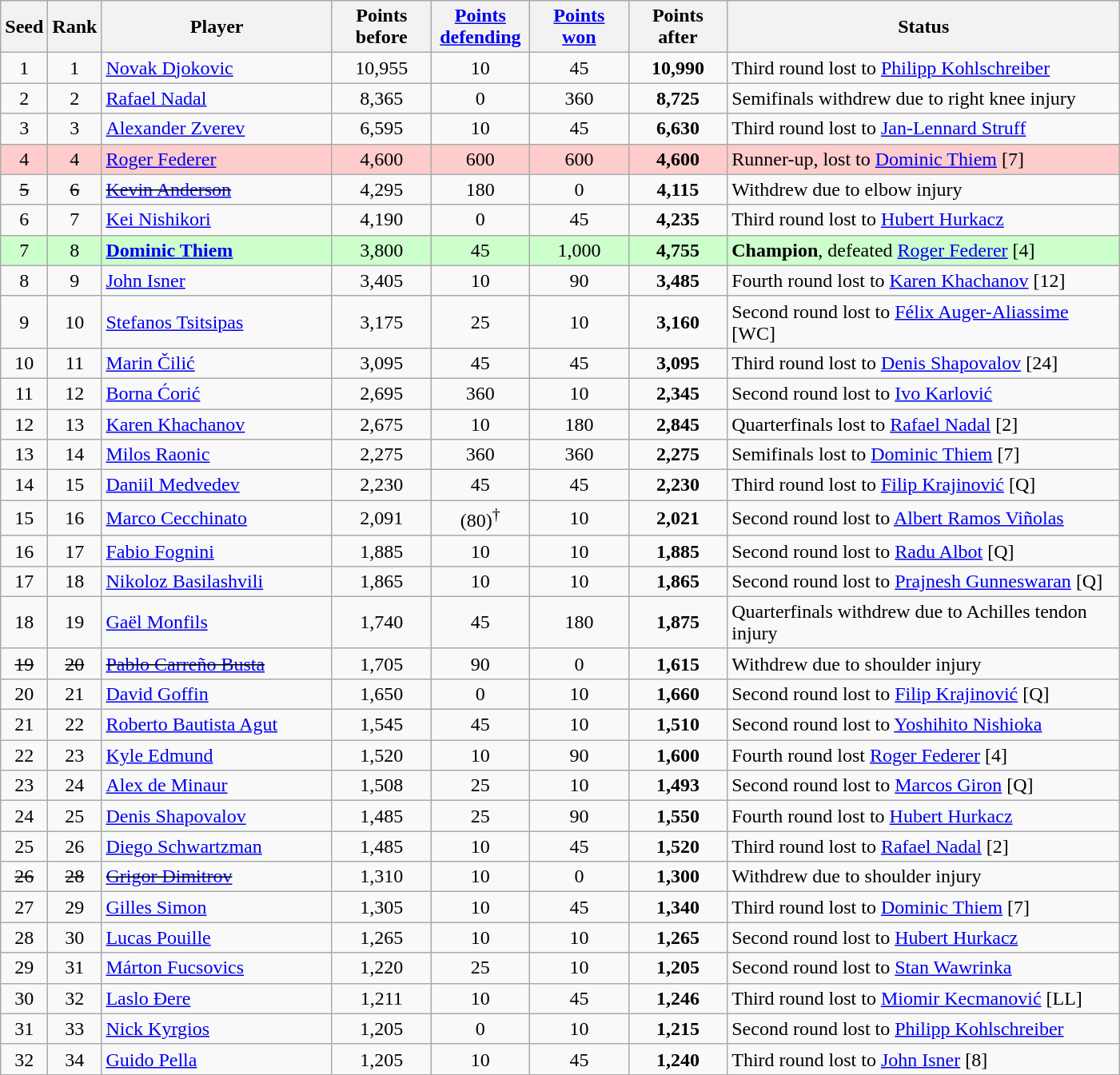<table class="wikitable sortable">
<tr>
<th style="width:30px;">Seed</th>
<th style="width:30px;">Rank</th>
<th style="width:185px;">Player</th>
<th style="width:75px;">Points before</th>
<th style="width:75px;"><a href='#'>Points defending</a></th>
<th style="width:75px;"><a href='#'>Points won</a></th>
<th style="width:75px;">Points after</th>
<th style="width:320px;">Status</th>
</tr>
<tr>
<td style="text-align:center;">1</td>
<td style="text-align:center;">1</td>
<td> <a href='#'>Novak Djokovic</a></td>
<td style="text-align:center;">10,955</td>
<td style="text-align:center;">10</td>
<td style="text-align:center;">45</td>
<td style="text-align:center;"><strong>10,990</strong></td>
<td>Third round lost to  <a href='#'>Philipp Kohlschreiber</a></td>
</tr>
<tr>
<td style="text-align:center;">2</td>
<td style="text-align:center;">2</td>
<td> <a href='#'>Rafael Nadal</a></td>
<td style="text-align:center;">8,365</td>
<td style="text-align:center;">0</td>
<td style="text-align:center;">360</td>
<td style="text-align:center;"><strong>8,725</strong></td>
<td>Semifinals withdrew due to right knee injury</td>
</tr>
<tr>
<td style="text-align:center;">3</td>
<td style="text-align:center;">3</td>
<td> <a href='#'>Alexander Zverev</a></td>
<td style="text-align:center;">6,595</td>
<td style="text-align:center;">10</td>
<td style="text-align:center;">45</td>
<td style="text-align:center;"><strong>6,630</strong></td>
<td>Third round lost to  <a href='#'>Jan-Lennard Struff</a></td>
</tr>
<tr style="background:#fcc;">
<td style="text-align:center;">4</td>
<td style="text-align:center;">4</td>
<td> <a href='#'>Roger Federer</a></td>
<td style="text-align:center;">4,600</td>
<td style="text-align:center;">600</td>
<td style="text-align:center;">600</td>
<td style="text-align:center;"><strong>4,600</strong></td>
<td>Runner-up, lost to  <a href='#'>Dominic Thiem</a> [7]</td>
</tr>
<tr>
<td style="text-align:center;"><s>5</s></td>
<td style="text-align:center;"><s>6</s></td>
<td> <s><a href='#'>Kevin Anderson</a></s></td>
<td style="text-align:center;">4,295</td>
<td style="text-align:center;">180</td>
<td style="text-align:center;">0</td>
<td style="text-align:center;"><strong>4,115</strong></td>
<td>Withdrew due to elbow injury</td>
</tr>
<tr>
<td style="text-align:center;">6</td>
<td style="text-align:center;">7</td>
<td> <a href='#'>Kei Nishikori</a></td>
<td style="text-align:center;">4,190</td>
<td style="text-align:center;">0</td>
<td style="text-align:center;">45</td>
<td style="text-align:center;"><strong>4,235</strong></td>
<td>Third round lost to  <a href='#'>Hubert Hurkacz</a></td>
</tr>
<tr style="background:#cfc;">
<td style="text-align:center;">7</td>
<td style="text-align:center;">8</td>
<td> <strong><a href='#'>Dominic Thiem</a></strong></td>
<td style="text-align:center;">3,800</td>
<td style="text-align:center;">45</td>
<td style="text-align:center;">1,000</td>
<td style="text-align:center;"><strong>4,755</strong></td>
<td><strong>Champion</strong>, defeated  <a href='#'>Roger Federer</a> [4]</td>
</tr>
<tr>
<td style="text-align:center;">8</td>
<td style="text-align:center;">9</td>
<td> <a href='#'>John Isner</a></td>
<td style="text-align:center;">3,405</td>
<td style="text-align:center;">10</td>
<td style="text-align:center;">90</td>
<td style="text-align:center;"><strong>3,485</strong></td>
<td>Fourth round lost to  <a href='#'>Karen Khachanov</a> [12]</td>
</tr>
<tr>
<td style="text-align:center;">9</td>
<td style="text-align:center;">10</td>
<td> <a href='#'>Stefanos Tsitsipas</a></td>
<td style="text-align:center;">3,175</td>
<td style="text-align:center;">25</td>
<td style="text-align:center;">10</td>
<td style="text-align:center;"><strong>3,160</strong></td>
<td>Second round lost to  <a href='#'>Félix Auger-Aliassime</a> [WC]</td>
</tr>
<tr>
<td style="text-align:center;">10</td>
<td style="text-align:center;">11</td>
<td> <a href='#'>Marin Čilić</a></td>
<td style="text-align:center;">3,095</td>
<td style="text-align:center;">45</td>
<td style="text-align:center;">45</td>
<td style="text-align:center;"><strong>3,095</strong></td>
<td>Third round lost to  <a href='#'>Denis Shapovalov</a> [24]</td>
</tr>
<tr>
<td style="text-align:center;">11</td>
<td style="text-align:center;">12</td>
<td> <a href='#'>Borna Ćorić</a></td>
<td style="text-align:center;">2,695</td>
<td style="text-align:center;">360</td>
<td style="text-align:center;">10</td>
<td style="text-align:center;"><strong>2,345</strong></td>
<td>Second round lost to  <a href='#'>Ivo Karlović</a></td>
</tr>
<tr>
<td style="text-align:center;">12</td>
<td style="text-align:center;">13</td>
<td> <a href='#'>Karen Khachanov</a></td>
<td style="text-align:center;">2,675</td>
<td style="text-align:center;">10</td>
<td style="text-align:center;">180</td>
<td style="text-align:center;"><strong>2,845</strong></td>
<td>Quarterfinals lost to  <a href='#'>Rafael Nadal</a> [2]</td>
</tr>
<tr>
<td style="text-align:center;">13</td>
<td style="text-align:center;">14</td>
<td> <a href='#'>Milos Raonic</a></td>
<td style="text-align:center;">2,275</td>
<td style="text-align:center;">360</td>
<td style="text-align:center;">360</td>
<td style="text-align:center;"><strong>2,275</strong></td>
<td>Semifinals lost to  <a href='#'>Dominic Thiem</a> [7]</td>
</tr>
<tr>
<td style="text-align:center;">14</td>
<td style="text-align:center;">15</td>
<td> <a href='#'>Daniil Medvedev</a></td>
<td style="text-align:center;">2,230</td>
<td style="text-align:center;">45</td>
<td style="text-align:center;">45</td>
<td style="text-align:center;"><strong>2,230</strong></td>
<td>Third round lost to  <a href='#'>Filip Krajinović</a> [Q]</td>
</tr>
<tr>
<td style="text-align:center;">15</td>
<td style="text-align:center;">16</td>
<td> <a href='#'>Marco Cecchinato</a></td>
<td style="text-align:center;">2,091</td>
<td style="text-align:center;">(80)<sup>†</sup></td>
<td style="text-align:center;">10</td>
<td style="text-align:center;"><strong>2,021</strong></td>
<td>Second round lost to  <a href='#'>Albert Ramos Viñolas</a></td>
</tr>
<tr>
<td style="text-align:center;">16</td>
<td style="text-align:center;">17</td>
<td> <a href='#'>Fabio Fognini</a></td>
<td style="text-align:center;">1,885</td>
<td style="text-align:center;">10</td>
<td style="text-align:center;">10</td>
<td style="text-align:center;"><strong>1,885</strong></td>
<td>Second round lost to  <a href='#'>Radu Albot</a> [Q]</td>
</tr>
<tr>
<td style="text-align:center;">17</td>
<td style="text-align:center;">18</td>
<td> <a href='#'>Nikoloz Basilashvili</a></td>
<td style="text-align:center;">1,865</td>
<td style="text-align:center;">10</td>
<td style="text-align:center;">10</td>
<td style="text-align:center;"><strong>1,865</strong></td>
<td>Second round lost to  <a href='#'>Prajnesh Gunneswaran</a> [Q]</td>
</tr>
<tr>
<td style="text-align:center;">18</td>
<td style="text-align:center;">19</td>
<td> <a href='#'>Gaël Monfils</a></td>
<td style="text-align:center;">1,740</td>
<td style="text-align:center;">45</td>
<td style="text-align:center;">180</td>
<td style="text-align:center;"><strong>1,875</strong></td>
<td>Quarterfinals withdrew due to Achilles tendon injury</td>
</tr>
<tr>
<td style="text-align:center;"><s>19</s></td>
<td style="text-align:center;"><s>20</s></td>
<td> <s><a href='#'>Pablo Carreño Busta</a></s></td>
<td style="text-align:center;">1,705</td>
<td style="text-align:center;">90</td>
<td style="text-align:center;">0</td>
<td style="text-align:center;"><strong>1,615</strong></td>
<td>Withdrew due to shoulder injury</td>
</tr>
<tr>
<td style="text-align:center;">20</td>
<td style="text-align:center;">21</td>
<td> <a href='#'>David Goffin</a></td>
<td style="text-align:center;">1,650</td>
<td style="text-align:center;">0</td>
<td style="text-align:center;">10</td>
<td style="text-align:center;"><strong>1,660</strong></td>
<td>Second round lost to  <a href='#'>Filip Krajinović</a> [Q]</td>
</tr>
<tr>
<td style="text-align:center;">21</td>
<td style="text-align:center;">22</td>
<td> <a href='#'>Roberto Bautista Agut</a></td>
<td style="text-align:center;">1,545</td>
<td style="text-align:center;">45</td>
<td style="text-align:center;">10</td>
<td style="text-align:center;"><strong>1,510</strong></td>
<td>Second round lost to  <a href='#'>Yoshihito Nishioka</a></td>
</tr>
<tr>
<td style="text-align:center;">22</td>
<td style="text-align:center;">23</td>
<td> <a href='#'>Kyle Edmund</a></td>
<td style="text-align:center;">1,520</td>
<td style="text-align:center;">10</td>
<td style="text-align:center;">90</td>
<td style="text-align:center;"><strong>1,600</strong></td>
<td>Fourth round lost  <a href='#'>Roger Federer</a> [4]</td>
</tr>
<tr>
<td style="text-align:center;">23</td>
<td style="text-align:center;">24</td>
<td> <a href='#'>Alex de Minaur</a></td>
<td style="text-align:center;">1,508</td>
<td style="text-align:center;">25</td>
<td style="text-align:center;">10</td>
<td style="text-align:center;"><strong>1,493</strong></td>
<td>Second round lost to  <a href='#'>Marcos Giron</a> [Q]</td>
</tr>
<tr>
<td style="text-align:center;">24</td>
<td style="text-align:center;">25</td>
<td> <a href='#'>Denis Shapovalov</a></td>
<td style="text-align:center;">1,485</td>
<td style="text-align:center;">25</td>
<td style="text-align:center;">90</td>
<td style="text-align:center;"><strong>1,550</strong></td>
<td>Fourth round lost to  <a href='#'>Hubert Hurkacz</a></td>
</tr>
<tr>
<td style="text-align:center;">25</td>
<td style="text-align:center;">26</td>
<td> <a href='#'>Diego Schwartzman</a></td>
<td style="text-align:center;">1,485</td>
<td style="text-align:center;">10</td>
<td style="text-align:center;">45</td>
<td style="text-align:center;"><strong>1,520</strong></td>
<td>Third round lost to  <a href='#'>Rafael Nadal</a> [2]</td>
</tr>
<tr>
<td style="text-align:center;"><s>26</s></td>
<td style="text-align:center;"><s>28</s></td>
<td> <s><a href='#'>Grigor Dimitrov</a></s></td>
<td style="text-align:center;">1,310</td>
<td style="text-align:center;">10</td>
<td style="text-align:center;">0</td>
<td style="text-align:center;"><strong>1,300</strong></td>
<td>Withdrew due to shoulder injury</td>
</tr>
<tr>
<td style="text-align:center;">27</td>
<td style="text-align:center;">29</td>
<td> <a href='#'>Gilles Simon</a></td>
<td style="text-align:center;">1,305</td>
<td style="text-align:center;">10</td>
<td style="text-align:center;">45</td>
<td style="text-align:center;"><strong>1,340</strong></td>
<td>Third round lost to  <a href='#'>Dominic Thiem</a> [7]</td>
</tr>
<tr>
<td style="text-align:center;">28</td>
<td style="text-align:center;">30</td>
<td> <a href='#'>Lucas Pouille</a></td>
<td style="text-align:center;">1,265</td>
<td style="text-align:center;">10</td>
<td style="text-align:center;">10</td>
<td style="text-align:center;"><strong>1,265</strong></td>
<td>Second round lost to  <a href='#'>Hubert Hurkacz</a></td>
</tr>
<tr>
<td style="text-align:center;">29</td>
<td style="text-align:center;">31</td>
<td> <a href='#'>Márton Fucsovics</a></td>
<td style="text-align:center;">1,220</td>
<td style="text-align:center;">25</td>
<td style="text-align:center;">10</td>
<td style="text-align:center;"><strong>1,205</strong></td>
<td>Second round lost to  <a href='#'>Stan Wawrinka</a></td>
</tr>
<tr>
<td style="text-align:center;">30</td>
<td style="text-align:center;">32</td>
<td> <a href='#'>Laslo Đere</a></td>
<td style="text-align:center;">1,211</td>
<td style="text-align:center;">10</td>
<td style="text-align:center;">45</td>
<td style="text-align:center;"><strong>1,246</strong></td>
<td>Third round lost to  <a href='#'>Miomir Kecmanović</a> [LL]</td>
</tr>
<tr>
<td style="text-align:center;">31</td>
<td style="text-align:center;">33</td>
<td> <a href='#'>Nick Kyrgios</a></td>
<td style="text-align:center;">1,205</td>
<td style="text-align:center;">0</td>
<td style="text-align:center;">10</td>
<td style="text-align:center;"><strong>1,215</strong></td>
<td>Second round lost to  <a href='#'>Philipp Kohlschreiber</a></td>
</tr>
<tr>
<td style="text-align:center;">32</td>
<td style="text-align:center;">34</td>
<td> <a href='#'>Guido Pella</a></td>
<td style="text-align:center;">1,205</td>
<td style="text-align:center;">10</td>
<td style="text-align:center;">45</td>
<td style="text-align:center;"><strong>1,240</strong></td>
<td>Third round lost to  <a href='#'>John Isner</a> [8]</td>
</tr>
</table>
